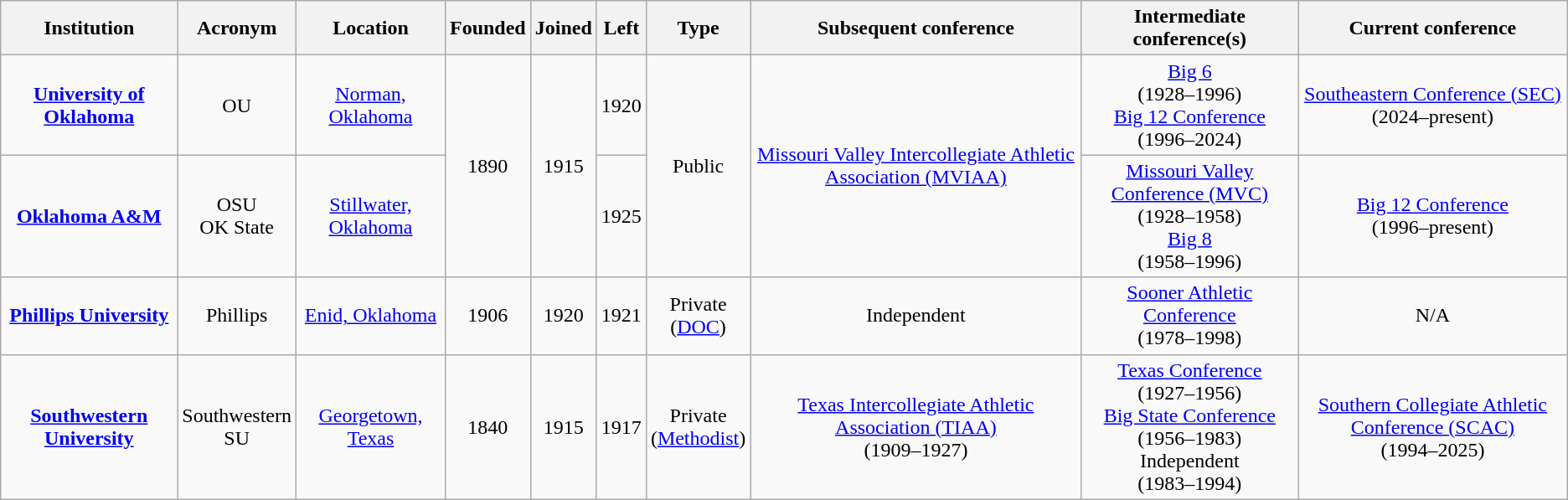<table class="wikitable sortable" style="text-align:center">
<tr>
<th scope="col">Institution</th>
<th scope="col">Acronym</th>
<th scope="col">Location</th>
<th scope="col">Founded</th>
<th scope="col">Joined</th>
<th scope="col">Left</th>
<th scope="col">Type</th>
<th scope="col">Subsequent conference</th>
<th scope="col">Intermediate conference(s)</th>
<th scope="col">Current conference</th>
</tr>
<tr>
<td><strong><a href='#'>University of Oklahoma</a></strong></td>
<td>OU</td>
<td><a href='#'>Norman, Oklahoma</a></td>
<td rowspan="2">1890</td>
<td rowspan="2">1915</td>
<td>1920</td>
<td rowspan="2">Public</td>
<td rowspan="2"><a href='#'>Missouri Valley Intercollegiate Athletic Association (MVIAA)</a></td>
<td><a href='#'>Big 6</a><br>(1928–1996)<br><a href='#'>Big 12 Conference</a><br>(1996–2024)</td>
<td><a href='#'>Southeastern Conference (SEC)</a><br>(2024–present)</td>
</tr>
<tr>
<td><strong><a href='#'>Oklahoma A&M</a></strong></td>
<td>OSU<br>OK State</td>
<td><a href='#'>Stillwater, Oklahoma</a></td>
<td>1925</td>
<td><a href='#'>Missouri Valley Conference (MVC)</a><br>(1928–1958)<br><a href='#'>Big 8</a><br>(1958–1996)</td>
<td><a href='#'>Big 12 Conference</a><br>(1996–present)</td>
</tr>
<tr>
<td><strong><a href='#'>Phillips University</a></strong></td>
<td>Phillips</td>
<td><a href='#'>Enid, Oklahoma</a></td>
<td>1906</td>
<td>1920</td>
<td>1921</td>
<td>Private<br>(<a href='#'>DOC</a>)</td>
<td>Independent</td>
<td><a href='#'>Sooner Athletic Conference</a><br>(1978–1998)</td>
<td>N/A</td>
</tr>
<tr>
<td><strong><a href='#'>Southwestern University</a></strong></td>
<td>Southwestern<br>SU</td>
<td><a href='#'>Georgetown, Texas</a></td>
<td>1840</td>
<td>1915</td>
<td>1917</td>
<td>Private<br>(<a href='#'>Methodist</a>)</td>
<td><a href='#'>Texas Intercollegiate Athletic Association (TIAA)</a><br>(1909–1927)</td>
<td><a href='#'>Texas Conference</a><br>(1927–1956)<br><a href='#'>Big State Conference</a><br>(1956–1983)<br>Independent<br>(1983–1994)</td>
<td><a href='#'>Southern Collegiate Athletic Conference (SCAC)</a><br>(1994–2025)<br></td>
</tr>
</table>
